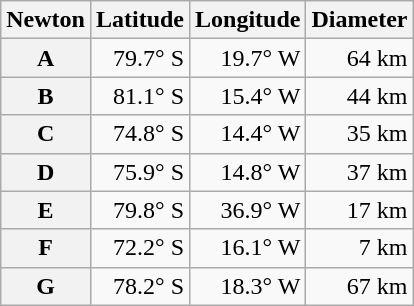<table class="wikitable" style="text-align: right;">
<tr>
<th scope="col">Newton</th>
<th scope="col">Latitude</th>
<th scope="col">Longitude</th>
<th scope="col">Diameter</th>
</tr>
<tr>
<th scope="row">A</th>
<td>79.7° S</td>
<td>19.7° W</td>
<td>64 km</td>
</tr>
<tr>
<th scope="row">B</th>
<td>81.1° S</td>
<td>15.4° W</td>
<td>44 km</td>
</tr>
<tr>
<th scope="row">C</th>
<td>74.8° S</td>
<td>14.4° W</td>
<td>35 km</td>
</tr>
<tr>
<th scope="row">D</th>
<td>75.9° S</td>
<td>14.8° W</td>
<td>37 km</td>
</tr>
<tr>
<th scope="row">E</th>
<td>79.8° S</td>
<td>36.9° W</td>
<td>17 km</td>
</tr>
<tr>
<th scope="row">F</th>
<td>72.2° S</td>
<td>16.1° W</td>
<td>7 km</td>
</tr>
<tr>
<th scope="row">G</th>
<td>78.2° S</td>
<td>18.3° W</td>
<td>67 km</td>
</tr>
</table>
